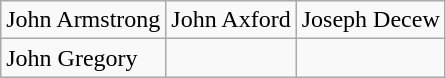<table class="wikitable">
<tr>
<td>John Armstrong</td>
<td>John Axford</td>
<td>Joseph Decew</td>
</tr>
<tr>
<td>John Gregory</td>
<td></td>
<td></td>
</tr>
</table>
